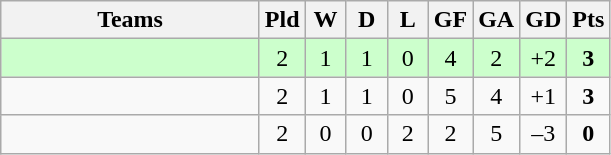<table class="wikitable" style="text-align: center;">
<tr>
<th width=165>Teams</th>
<th width=20>Pld</th>
<th width=20>W</th>
<th width=20>D</th>
<th width=20>L</th>
<th width=20>GF</th>
<th width=20>GA</th>
<th width=20>GD</th>
<th width=20>Pts</th>
</tr>
<tr align=center style="background:#ccffcc;">
<td style="text-align:left;"></td>
<td>2</td>
<td>1</td>
<td>1</td>
<td>0</td>
<td>4</td>
<td>2</td>
<td>+2</td>
<td><strong>3</strong></td>
</tr>
<tr align=center>
<td style="text-align:left;"></td>
<td>2</td>
<td>1</td>
<td>1</td>
<td>0</td>
<td>5</td>
<td>4</td>
<td>+1</td>
<td><strong>3</strong></td>
</tr>
<tr align=center>
<td style="text-align:left;"></td>
<td>2</td>
<td>0</td>
<td>0</td>
<td>2</td>
<td>2</td>
<td>5</td>
<td>–3</td>
<td><strong>0</strong></td>
</tr>
</table>
